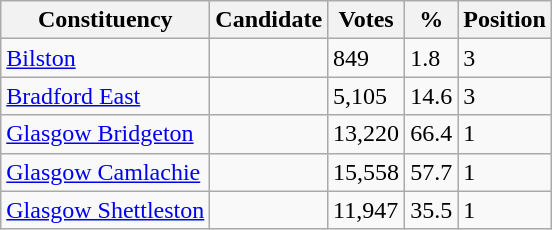<table class="wikitable sortable">
<tr>
<th>Constituency</th>
<th>Candidate</th>
<th>Votes</th>
<th>%</th>
<th>Position</th>
</tr>
<tr>
<td><a href='#'>Bilston</a></td>
<td></td>
<td>849</td>
<td>1.8</td>
<td>3</td>
</tr>
<tr>
<td><a href='#'>Bradford East</a></td>
<td></td>
<td>5,105</td>
<td>14.6</td>
<td>3</td>
</tr>
<tr>
<td><a href='#'>Glasgow Bridgeton</a></td>
<td></td>
<td>13,220</td>
<td>66.4</td>
<td>1</td>
</tr>
<tr>
<td><a href='#'>Glasgow Camlachie</a></td>
<td></td>
<td>15,558</td>
<td>57.7</td>
<td>1</td>
</tr>
<tr>
<td><a href='#'>Glasgow Shettleston</a></td>
<td></td>
<td>11,947</td>
<td>35.5</td>
<td>1</td>
</tr>
</table>
